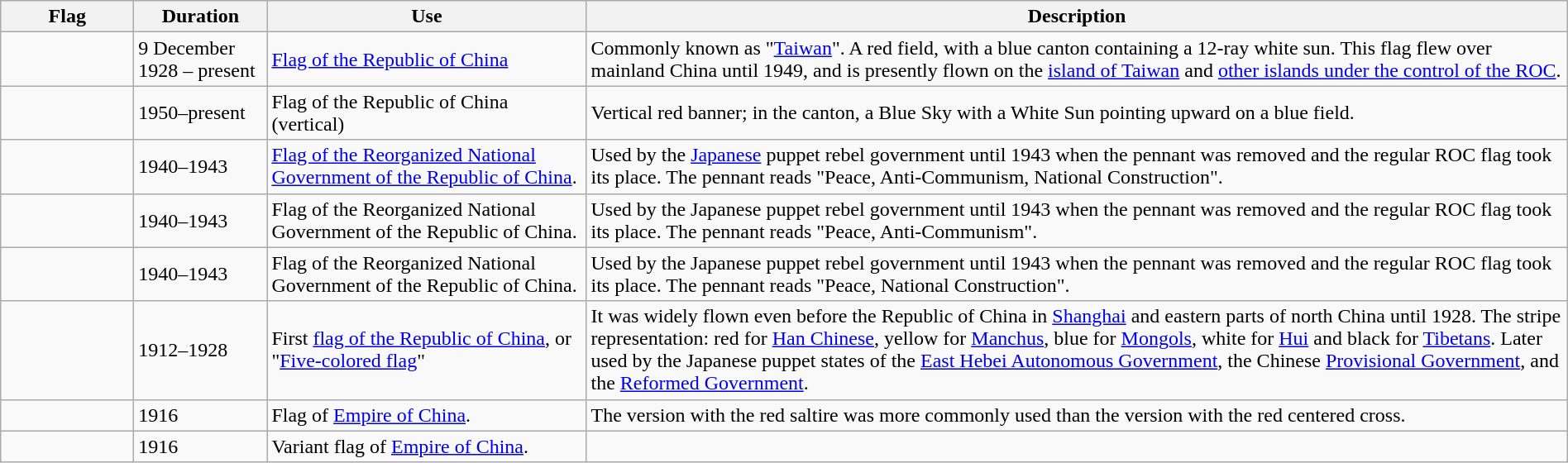<table class="wikitable" width="100%">
<tr>
<th style="width:100px;">Flag</th>
<th style="width:100px;">Duration</th>
<th style="width:250px;">Use</th>
<th style="min-width:250px">Description</th>
</tr>
<tr>
<td></td>
<td>9 December 1928 – present</td>
<td><a href='#'>Flag of the Republic of China</a></td>
<td>Commonly known as "<a href='#'>Taiwan</a>". A red field, with a blue canton containing a 12-ray white sun. This flag flew over mainland China until 1949, and is presently flown on the <a href='#'>island of Taiwan</a> and <a href='#'>other islands under the control of the ROC</a>.</td>
</tr>
<tr>
<td></td>
<td>1950–present</td>
<td>Flag of the Republic of China (vertical)</td>
<td>Vertical red banner; in the canton, a Blue Sky with a White Sun pointing upward on a blue field.</td>
</tr>
<tr>
<td></td>
<td>1940–1943</td>
<td><a href='#'>Flag of the Reorganized National Government of the Republic of China</a>.</td>
<td>Used by the <a href='#'>Japanese</a> puppet rebel government until 1943 when the pennant was removed and the regular ROC flag took its place. The pennant reads "Peace, Anti-Communism, National Construction".</td>
</tr>
<tr>
<td></td>
<td>1940–1943</td>
<td>Flag of the Reorganized National Government of the Republic of China.</td>
<td>Used by the Japanese puppet rebel government until 1943 when the pennant was removed and the regular ROC flag took its place. The pennant reads "Peace, Anti-Communism".</td>
</tr>
<tr>
<td></td>
<td>1940–1943</td>
<td>Flag of the Reorganized National Government of the Republic of China.</td>
<td>Used by the Japanese puppet rebel government until 1943 when the pennant was removed and the regular ROC flag took its place. The pennant reads "Peace, National Construction".</td>
</tr>
<tr>
<td></td>
<td>1912–1928</td>
<td>First <a href='#'>flag of the Republic of China</a>, or "<a href='#'>Five-colored flag</a>"</td>
<td>It was widely flown even before the Republic of China in <a href='#'>Shanghai</a> and eastern parts of north China until 1928. The stripe representation: red for <a href='#'>Han Chinese</a>, yellow for <a href='#'>Manchus</a>, blue for <a href='#'>Mongols</a>, white for <a href='#'>Hui</a> and black for <a href='#'>Tibetans</a>. Later used by the Japanese puppet states of the <a href='#'>East Hebei Autonomous Government</a>, the Chinese <a href='#'>Provisional Government</a>, and the <a href='#'>Reformed Government</a>.</td>
</tr>
<tr>
<td></td>
<td>1916</td>
<td>Flag of <a href='#'>Empire of China</a>.</td>
<td>The version with the red saltire was more commonly used than the version with the red centered cross.</td>
</tr>
<tr>
<td></td>
<td>1916</td>
<td>Variant flag of <a href='#'>Empire of China</a>.</td>
<td></td>
</tr>
</table>
